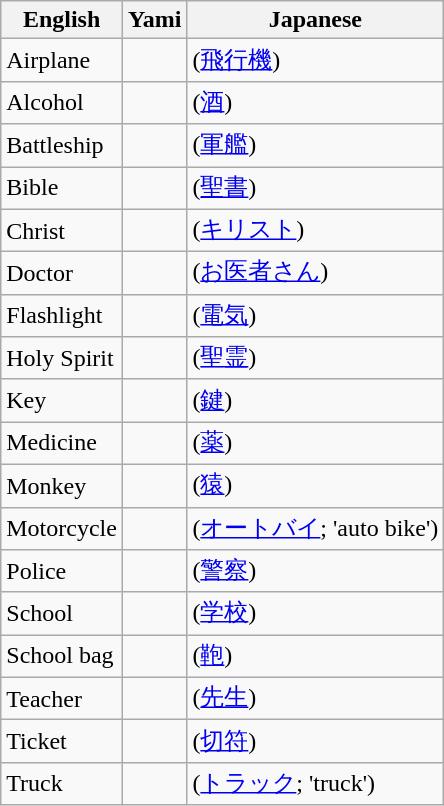<table class="wikitable">
<tr>
<th>English</th>
<th>Yami</th>
<th>Japanese</th>
</tr>
<tr>
<td>Airplane</td>
<td></td>
<td> (<a href='#'>飛行機</a>)</td>
</tr>
<tr>
<td>Alcohol</td>
<td></td>
<td> (<a href='#'>酒</a>)</td>
</tr>
<tr>
<td>Battleship</td>
<td></td>
<td> (<a href='#'>軍艦</a>)</td>
</tr>
<tr>
<td>Bible</td>
<td></td>
<td> (<a href='#'>聖書</a>)</td>
</tr>
<tr>
<td>Christ</td>
<td></td>
<td> (<a href='#'>キリスト</a>)</td>
</tr>
<tr>
<td>Doctor</td>
<td></td>
<td> (<a href='#'>お医者さん</a>)</td>
</tr>
<tr>
<td>Flashlight</td>
<td></td>
<td> (<a href='#'>電気</a>)</td>
</tr>
<tr>
<td>Holy Spirit</td>
<td></td>
<td> (<a href='#'>聖霊</a>)</td>
</tr>
<tr>
<td>Key</td>
<td></td>
<td> (<a href='#'>鍵</a>)</td>
</tr>
<tr>
<td>Medicine</td>
<td></td>
<td> (<a href='#'>薬</a>)</td>
</tr>
<tr>
<td>Monkey</td>
<td></td>
<td> (<a href='#'>猿</a>)</td>
</tr>
<tr>
<td>Motorcycle</td>
<td></td>
<td> (<a href='#'>オートバイ</a>; 'auto bike')</td>
</tr>
<tr>
<td>Police</td>
<td></td>
<td> (<a href='#'>警察</a>)</td>
</tr>
<tr>
<td>School</td>
<td></td>
<td> (<a href='#'>学校</a>)</td>
</tr>
<tr>
<td>School bag</td>
<td></td>
<td> (<a href='#'>鞄</a>)</td>
</tr>
<tr>
<td>Teacher</td>
<td></td>
<td> (<a href='#'>先生</a>)</td>
</tr>
<tr>
<td>Ticket</td>
<td></td>
<td> (<a href='#'>切符</a>)</td>
</tr>
<tr>
<td>Truck</td>
<td></td>
<td> (<a href='#'>トラック</a>; 'truck')</td>
</tr>
</table>
